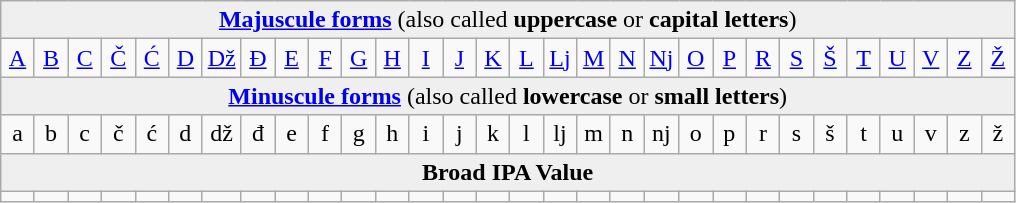<table class=wikitable style=text-align:center>
<tr>
<td bgcolor="#EFEFEF" colspan="30"><strong><a href='#'>Majuscule forms</a></strong> (also called <strong>uppercase</strong> or <strong>capital letters</strong>)</td>
</tr>
<tr>
<td width=15><a href='#'>A</a></td>
<td width=15><a href='#'>B</a></td>
<td width=15><a href='#'>C</a></td>
<td width=15><a href='#'>Č</a></td>
<td width=15><a href='#'>Ć</a></td>
<td width=15><a href='#'>D</a></td>
<td width=15><a href='#'>Dž</a></td>
<td width=15><a href='#'>Đ</a></td>
<td width=15><a href='#'>E</a></td>
<td width=15><a href='#'>F</a></td>
<td width=15><a href='#'>G</a></td>
<td width=15><a href='#'>H</a></td>
<td width=15><a href='#'>I</a></td>
<td width=15><a href='#'>J</a></td>
<td width=15><a href='#'>K</a></td>
<td width=15><a href='#'>L</a></td>
<td width=15><a href='#'>Lj</a></td>
<td width=15><a href='#'>M</a></td>
<td width=15><a href='#'>N</a></td>
<td width=15><a href='#'>Nj</a></td>
<td width=15><a href='#'>O</a></td>
<td width=15><a href='#'>P</a></td>
<td width=15><a href='#'>R</a></td>
<td width=15><a href='#'>S</a></td>
<td width=15><a href='#'>Š</a></td>
<td width=15><a href='#'>T</a></td>
<td width=15><a href='#'>U</a></td>
<td width=15><a href='#'>V</a></td>
<td width=15><a href='#'>Z</a></td>
<td width=15><a href='#'>Ž</a></td>
</tr>
<tr>
<td bgcolor="#EFEFEF" colspan="30"><strong><a href='#'>Minuscule forms</a></strong> (also called <strong>lowercase</strong> or <strong>small letters</strong>)</td>
</tr>
<tr>
<td>a</td>
<td>b</td>
<td>c</td>
<td>č</td>
<td>ć</td>
<td>d</td>
<td>dž</td>
<td>đ</td>
<td>e</td>
<td>f</td>
<td>g</td>
<td>h</td>
<td>i</td>
<td>j</td>
<td>k</td>
<td>l</td>
<td>lj</td>
<td>m</td>
<td>n</td>
<td>nj</td>
<td>o</td>
<td>p</td>
<td>r</td>
<td>s</td>
<td>š</td>
<td>t</td>
<td>u</td>
<td>v</td>
<td>z</td>
<td>ž</td>
</tr>
<tr>
<td bgcolor="#EFEFEF" colspan="30"><strong>Broad IPA Value</strong></td>
</tr>
<tr>
<td></td>
<td></td>
<td></td>
<td></td>
<td></td>
<td></td>
<td></td>
<td></td>
<td></td>
<td></td>
<td></td>
<td></td>
<td></td>
<td></td>
<td></td>
<td></td>
<td></td>
<td></td>
<td></td>
<td></td>
<td></td>
<td></td>
<td></td>
<td></td>
<td></td>
<td></td>
<td></td>
<td></td>
<td></td>
<td></td>
</tr>
</table>
